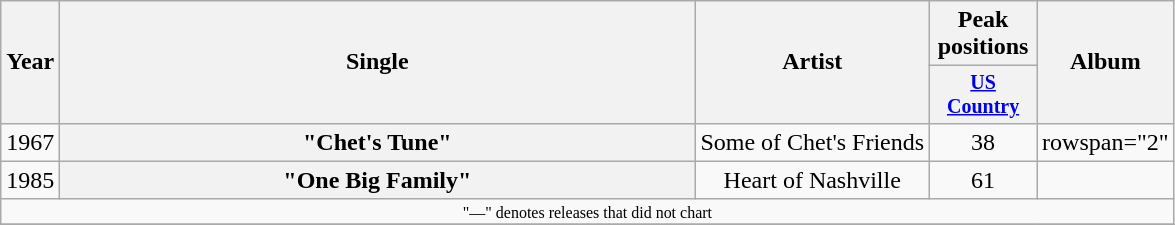<table class="wikitable plainrowheaders" style="text-align:center;">
<tr>
<th rowspan="2">Year</th>
<th rowspan="2" style="width:26em;">Single</th>
<th rowspan="2">Artist</th>
<th>Peak positions</th>
<th rowspan="2">Album</th>
</tr>
<tr style="font-size:smaller;">
<th width="65"><a href='#'>US Country</a><br></th>
</tr>
<tr>
<td>1967</td>
<th scope="row">"Chet's Tune"</th>
<td>Some of Chet's Friends</td>
<td>38</td>
<td>rowspan="2" </td>
</tr>
<tr>
<td>1985</td>
<th scope="row">"One Big Family"</th>
<td>Heart of Nashville</td>
<td>61</td>
</tr>
<tr>
<td colspan="5" style="font-size: 8pt">"—" denotes releases that did not chart</td>
</tr>
<tr>
</tr>
</table>
